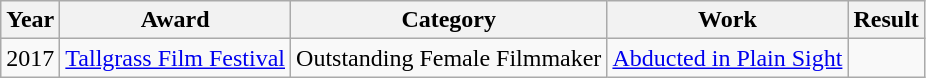<table class="wikitable sortable">
<tr>
<th>Year</th>
<th>Award</th>
<th>Category</th>
<th>Work</th>
<th>Result</th>
</tr>
<tr>
<td>2017</td>
<td><a href='#'>Tallgrass Film Festival</a></td>
<td>Outstanding Female Filmmaker</td>
<td><a href='#'>Abducted in Plain Sight</a></td>
<td></td>
</tr>
</table>
